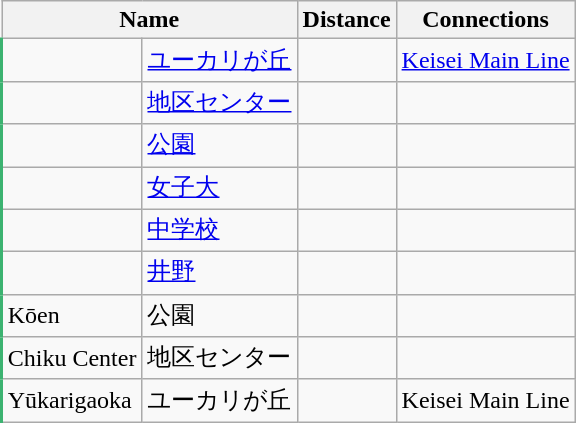<table class="wikitable" rules="all">
<tr>
<th colspan="2">Name</th>
<th style="width:3em;">Distance</th>
<th>Connections</th>
</tr>
<tr>
<td style="border-left:2px solid mediumseagreen;"></td>
<td><a href='#'>ユーカリが丘</a></td>
<td style="text-align:right;"></td>
<td><a href='#'> Keisei Main Line</a></td>
</tr>
<tr>
<td style="border-left:2px solid mediumseagreen;"></td>
<td><a href='#'>地区センター</a></td>
<td style="text-align:right;"></td>
<td> </td>
</tr>
<tr>
<td style="border-left:2px solid mediumseagreen;"></td>
<td><a href='#'>公園</a></td>
<td style="text-align:right;"></td>
<td> </td>
</tr>
<tr>
<td style="border-left:2px solid mediumseagreen;"></td>
<td><a href='#'>女子大</a></td>
<td style="text-align:right;"></td>
<td> </td>
</tr>
<tr>
<td style="border-left:2px solid mediumseagreen;"></td>
<td><a href='#'>中学校</a></td>
<td style="text-align:right;"></td>
<td> </td>
</tr>
<tr>
<td style="border-left:2px solid mediumseagreen;"></td>
<td><a href='#'>井野</a></td>
<td style="text-align:right;"></td>
<td> </td>
</tr>
<tr>
<td style="border-left:2px solid mediumseagreen;">Kōen</td>
<td>公園</td>
<td style="text-align:right;"></td>
<td> </td>
</tr>
<tr>
<td style="border-left:2px solid mediumseagreen;">Chiku Center</td>
<td>地区センター</td>
<td style="text-align:right;"></td>
<td> </td>
</tr>
<tr>
<td style="border-left:2px solid mediumseagreen;">Yūkarigaoka</td>
<td>ユーカリが丘</td>
<td style="text-align:right;"></td>
<td> Keisei Main Line</td>
</tr>
</table>
